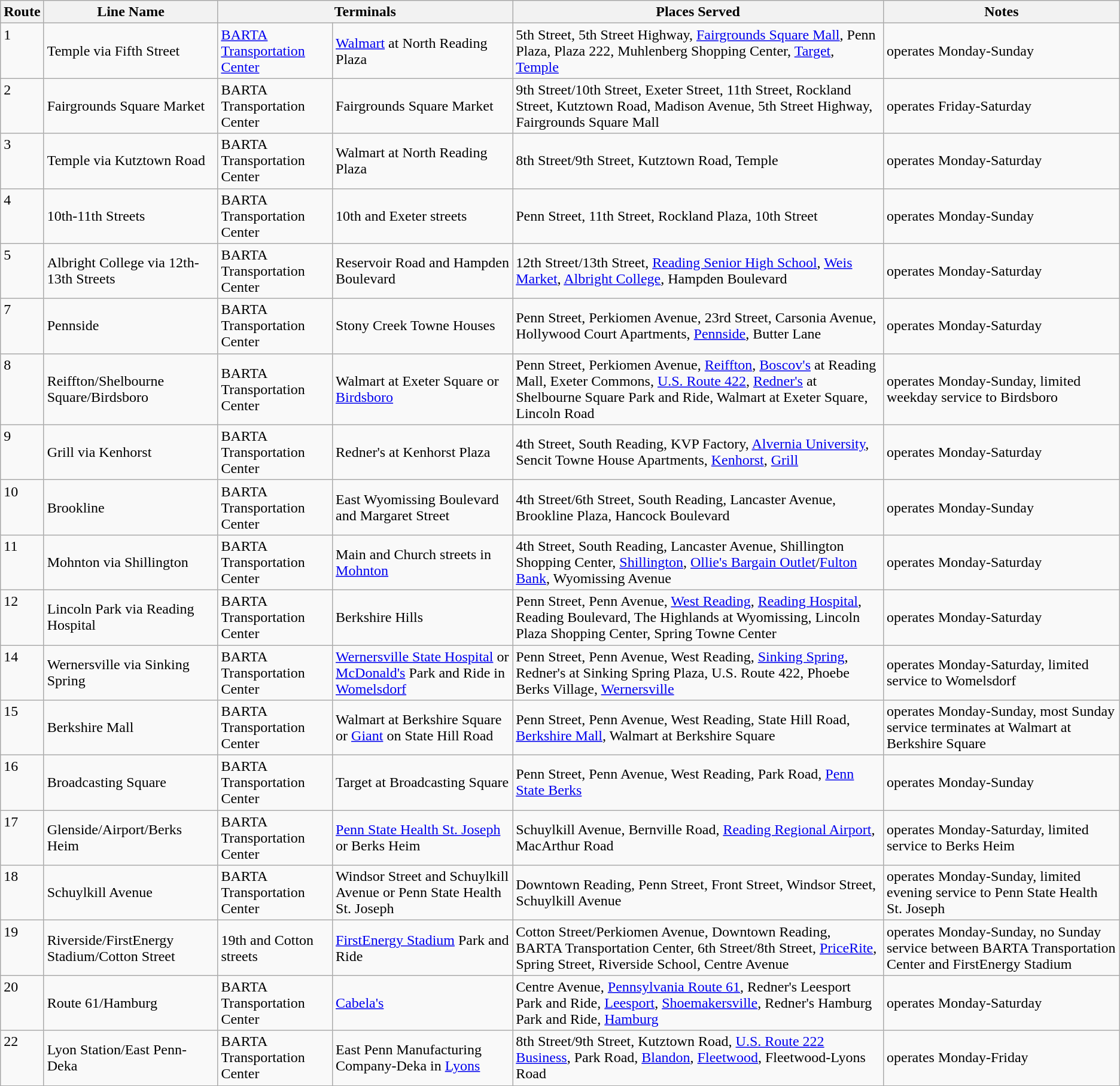<table class=wikitable>
<tr>
<th>Route</th>
<th>Line Name</th>
<th colspan=2>Terminals</th>
<th>Places Served</th>
<th>Notes</th>
</tr>
<tr>
<td valign=top><div>1</div></td>
<td>Temple via Fifth Street</td>
<td><a href='#'>BARTA Transportation Center</a></td>
<td><a href='#'>Walmart</a> at North Reading Plaza</td>
<td>5th Street, 5th Street Highway, <a href='#'>Fairgrounds Square Mall</a>, Penn Plaza, Plaza 222, Muhlenberg Shopping Center, <a href='#'>Target</a>, <a href='#'>Temple</a></td>
<td>operates Monday-Sunday</td>
</tr>
<tr>
<td valign=top><div>2</div></td>
<td>Fairgrounds Square Market</td>
<td>BARTA Transportation Center</td>
<td>Fairgrounds Square Market</td>
<td>9th Street/10th Street, Exeter Street, 11th Street, Rockland Street, Kutztown Road, Madison Avenue, 5th Street Highway, Fairgrounds Square Mall</td>
<td>operates Friday-Saturday</td>
</tr>
<tr>
<td valign=top><div>3</div></td>
<td>Temple via Kutztown Road</td>
<td>BARTA Transportation Center</td>
<td>Walmart at North Reading Plaza</td>
<td>8th Street/9th Street, Kutztown Road, Temple</td>
<td>operates Monday-Saturday</td>
</tr>
<tr>
<td valign=top><div>4</div></td>
<td>10th-11th Streets</td>
<td>BARTA Transportation Center</td>
<td>10th and Exeter streets</td>
<td>Penn Street, 11th Street, Rockland Plaza, 10th Street</td>
<td>operates Monday-Sunday</td>
</tr>
<tr>
<td valign=top><div>5</div></td>
<td>Albright College via 12th-13th Streets</td>
<td>BARTA Transportation Center</td>
<td>Reservoir Road and Hampden Boulevard</td>
<td>12th Street/13th Street, <a href='#'>Reading Senior High School</a>, <a href='#'>Weis Market</a>, <a href='#'>Albright College</a>, Hampden Boulevard</td>
<td>operates Monday-Saturday</td>
</tr>
<tr>
<td valign=top><div>7</div></td>
<td>Pennside</td>
<td>BARTA Transportation Center</td>
<td>Stony Creek Towne Houses</td>
<td>Penn Street, Perkiomen Avenue, 23rd Street, Carsonia Avenue, Hollywood Court Apartments, <a href='#'>Pennside</a>, Butter Lane</td>
<td>operates Monday-Saturday</td>
</tr>
<tr>
<td valign=top><div>8</div></td>
<td>Reiffton/Shelbourne Square/Birdsboro</td>
<td>BARTA Transportation Center</td>
<td>Walmart at Exeter Square or <a href='#'>Birdsboro</a></td>
<td>Penn Street, Perkiomen Avenue, <a href='#'>Reiffton</a>, <a href='#'>Boscov's</a> at Reading Mall, Exeter Commons, <a href='#'>U.S. Route 422</a>, <a href='#'>Redner's</a> at Shelbourne Square Park and Ride, Walmart at Exeter Square, Lincoln Road</td>
<td>operates Monday-Sunday, limited weekday service to Birdsboro</td>
</tr>
<tr>
<td valign=top><div>9</div></td>
<td>Grill via Kenhorst</td>
<td>BARTA Transportation Center</td>
<td>Redner's at Kenhorst Plaza</td>
<td>4th Street, South Reading, KVP Factory, <a href='#'>Alvernia University</a>, Sencit Towne House Apartments, <a href='#'>Kenhorst</a>, <a href='#'>Grill</a></td>
<td>operates Monday-Saturday</td>
</tr>
<tr>
<td valign=top><div>10</div></td>
<td>Brookline</td>
<td>BARTA Transportation Center</td>
<td>East Wyomissing Boulevard and Margaret Street</td>
<td>4th Street/6th Street, South Reading, Lancaster Avenue, Brookline Plaza, Hancock Boulevard</td>
<td>operates Monday-Sunday</td>
</tr>
<tr>
<td valign=top><div>11</div></td>
<td>Mohnton via Shillington</td>
<td>BARTA Transportation Center</td>
<td>Main and Church streets in <a href='#'>Mohnton</a></td>
<td>4th Street, South Reading, Lancaster Avenue, Shillington Shopping Center, <a href='#'>Shillington</a>, <a href='#'>Ollie's Bargain Outlet</a>/<a href='#'>Fulton Bank</a>, Wyomissing Avenue</td>
<td>operates Monday-Saturday</td>
</tr>
<tr>
<td valign=top><div>12</div></td>
<td>Lincoln Park via Reading Hospital</td>
<td>BARTA Transportation Center</td>
<td>Berkshire Hills</td>
<td>Penn Street, Penn Avenue, <a href='#'>West Reading</a>, <a href='#'>Reading Hospital</a>, Reading Boulevard, The Highlands at Wyomissing, Lincoln Plaza Shopping Center, Spring Towne Center</td>
<td>operates Monday-Saturday</td>
</tr>
<tr>
<td valign=top><div>14</div></td>
<td>Wernersville via Sinking Spring</td>
<td>BARTA Transportation Center</td>
<td><a href='#'>Wernersville State Hospital</a> or <a href='#'>McDonald's</a> Park and Ride in <a href='#'>Womelsdorf</a></td>
<td>Penn Street, Penn Avenue, West Reading, <a href='#'>Sinking Spring</a>, Redner's at Sinking Spring Plaza, U.S. Route 422, Phoebe Berks Village,  <a href='#'>Wernersville</a></td>
<td>operates Monday-Saturday, limited service to Womelsdorf</td>
</tr>
<tr>
<td valign=top><div>15</div></td>
<td>Berkshire Mall</td>
<td>BARTA Transportation Center</td>
<td>Walmart at Berkshire Square or <a href='#'>Giant</a> on State Hill Road</td>
<td>Penn Street, Penn Avenue, West Reading, State Hill Road, <a href='#'>Berkshire Mall</a>, Walmart at Berkshire Square</td>
<td>operates Monday-Sunday, most Sunday service terminates at Walmart at Berkshire Square</td>
</tr>
<tr>
<td valign=top><div>16</div></td>
<td>Broadcasting Square</td>
<td>BARTA Transportation Center</td>
<td>Target at Broadcasting Square</td>
<td>Penn Street, Penn Avenue, West Reading, Park Road, <a href='#'>Penn State Berks</a></td>
<td>operates Monday-Sunday</td>
</tr>
<tr>
<td valign=top><div>17</div></td>
<td>Glenside/Airport/Berks Heim</td>
<td>BARTA Transportation Center</td>
<td><a href='#'>Penn State Health St. Joseph</a> or Berks Heim</td>
<td>Schuylkill Avenue, Bernville Road, <a href='#'>Reading Regional Airport</a>, MacArthur Road</td>
<td>operates Monday-Saturday, limited service to Berks Heim</td>
</tr>
<tr>
<td valign=top><div>18</div></td>
<td>Schuylkill Avenue</td>
<td>BARTA Transportation Center</td>
<td>Windsor Street and Schuylkill Avenue or Penn State Health St. Joseph</td>
<td>Downtown Reading, Penn Street, Front Street, Windsor Street, Schuylkill Avenue</td>
<td>operates Monday-Sunday, limited evening service to Penn State Health St. Joseph</td>
</tr>
<tr>
<td valign=top><div>19</div></td>
<td>Riverside/FirstEnergy Stadium/Cotton Street</td>
<td>19th and Cotton streets</td>
<td><a href='#'>FirstEnergy Stadium</a> Park and Ride</td>
<td>Cotton Street/Perkiomen Avenue, Downtown Reading, BARTA Transportation Center, 6th Street/8th Street, <a href='#'>PriceRite</a>, Spring Street, Riverside School, Centre Avenue</td>
<td>operates Monday-Sunday, no Sunday service between BARTA Transportation Center and FirstEnergy Stadium</td>
</tr>
<tr>
<td valign=top><div>20</div></td>
<td>Route 61/Hamburg</td>
<td>BARTA Transportation Center</td>
<td><a href='#'>Cabela's</a></td>
<td>Centre Avenue, <a href='#'>Pennsylvania Route 61</a>, Redner's Leesport Park and Ride, <a href='#'>Leesport</a>, <a href='#'>Shoemakersville</a>, Redner's Hamburg Park and Ride, <a href='#'>Hamburg</a></td>
<td>operates Monday-Saturday</td>
</tr>
<tr>
<td valign=top><div>22</div></td>
<td>Lyon Station/East Penn-Deka</td>
<td>BARTA Transportation Center</td>
<td>East Penn Manufacturing Company-Deka in <a href='#'>Lyons</a></td>
<td>8th Street/9th Street, Kutztown Road, <a href='#'>U.S. Route 222 Business</a>, Park Road, <a href='#'>Blandon</a>, <a href='#'>Fleetwood</a>, Fleetwood-Lyons Road</td>
<td>operates Monday-Friday</td>
</tr>
<tr>
</tr>
</table>
